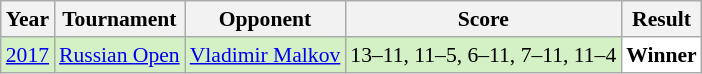<table class="sortable wikitable" style="font-size: 90%;">
<tr>
<th>Year</th>
<th>Tournament</th>
<th>Opponent</th>
<th>Score</th>
<th>Result</th>
</tr>
<tr style="background:#D4F1C5">
<td align="center"><a href='#'>2017</a></td>
<td align="left"><a href='#'>Russian Open</a></td>
<td align="left"> <a href='#'>Vladimir Malkov</a></td>
<td align="left">13–11, 11–5, 6–11, 7–11, 11–4</td>
<td style="text-align:left; background:white"> <strong>Winner</strong></td>
</tr>
</table>
